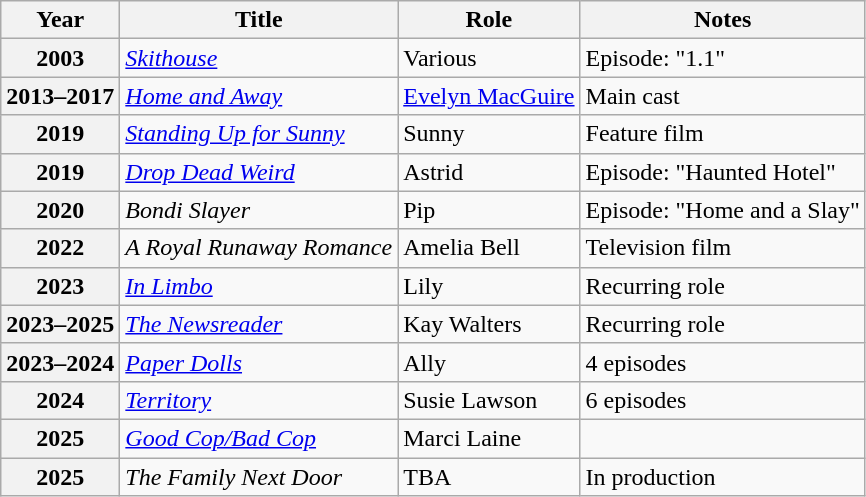<table class="wikitable plainrowheaders sortable">
<tr>
<th scope="col">Year</th>
<th scope="col">Title</th>
<th scope="col">Role</th>
<th scope="col" class="unsortable">Notes</th>
</tr>
<tr>
<th scope="row">2003</th>
<td><em><a href='#'>Skithouse</a></em></td>
<td>Various</td>
<td>Episode: "1.1"</td>
</tr>
<tr>
<th scope="row">2013–2017</th>
<td><em><a href='#'>Home and Away</a></em></td>
<td><a href='#'>Evelyn MacGuire</a></td>
<td>Main cast</td>
</tr>
<tr>
<th scope="row">2019</th>
<td><em><a href='#'>Standing Up for Sunny</a></em></td>
<td>Sunny</td>
<td>Feature film</td>
</tr>
<tr>
<th scope="row">2019</th>
<td><em><a href='#'>Drop Dead Weird</a></em></td>
<td>Astrid</td>
<td>Episode: "Haunted Hotel"</td>
</tr>
<tr>
<th scope="row">2020</th>
<td><em>Bondi Slayer</em></td>
<td>Pip</td>
<td>Episode: "Home and a Slay"</td>
</tr>
<tr>
<th scope="row">2022</th>
<td><em>A Royal Runaway Romance</em></td>
<td>Amelia Bell</td>
<td>Television film</td>
</tr>
<tr>
<th scope="row">2023</th>
<td><em><a href='#'>In Limbo</a></em></td>
<td>Lily</td>
<td>Recurring role</td>
</tr>
<tr>
<th scope="row">2023–2025</th>
<td><em><a href='#'>The Newsreader</a></em></td>
<td>Kay Walters</td>
<td>Recurring role</td>
</tr>
<tr>
<th scope="row">2023–2024</th>
<td><em><a href='#'>Paper Dolls</a></em></td>
<td>Ally</td>
<td>4 episodes</td>
</tr>
<tr>
<th scope="row">2024</th>
<td><em><a href='#'>Territory</a></em></td>
<td>Susie Lawson</td>
<td>6 episodes</td>
</tr>
<tr>
<th scope="row">2025</th>
<td><em><a href='#'>Good Cop/Bad Cop</a></em></td>
<td>Marci Laine</td>
<td></td>
</tr>
<tr>
<th scope="row">2025</th>
<td><em>The Family Next Door</em></td>
<td>TBA</td>
<td>In production</td>
</tr>
</table>
